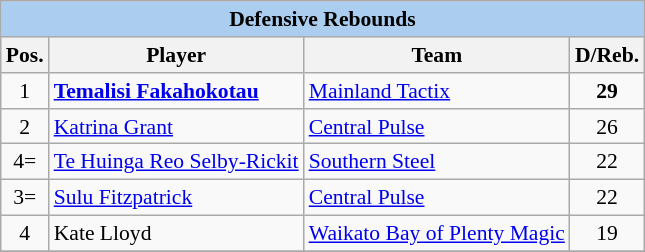<table class="wikitable"  style="float:left; font-size:90%;">
<tr>
<th colspan=4 style=background:#ABCDEF>Defensive Rebounds</th>
</tr>
<tr>
<th>Pos.</th>
<th>Player</th>
<th>Team</th>
<th>D/Reb.</th>
</tr>
<tr>
<td align=center>1</td>
<td><strong><a href='#'>Temalisi Fakahokotau</a></strong></td>
<td><a href='#'>Mainland Tactix</a></td>
<td align=center><strong>29</strong></td>
</tr>
<tr>
<td align=center>2</td>
<td><a href='#'>Katrina Grant</a></td>
<td><a href='#'>Central Pulse</a></td>
<td align=center>26</td>
</tr>
<tr>
<td align=center>4=</td>
<td><a href='#'>Te Huinga Reo Selby-Rickit</a></td>
<td><a href='#'>Southern Steel</a></td>
<td align=center>22</td>
</tr>
<tr>
<td align=center>3=</td>
<td><a href='#'>Sulu Fitzpatrick</a></td>
<td><a href='#'>Central Pulse</a></td>
<td align=center>22</td>
</tr>
<tr>
<td align=center>4</td>
<td>Kate Lloyd</td>
<td><a href='#'>Waikato Bay of Plenty Magic</a></td>
<td align=center>19</td>
</tr>
<tr>
</tr>
</table>
